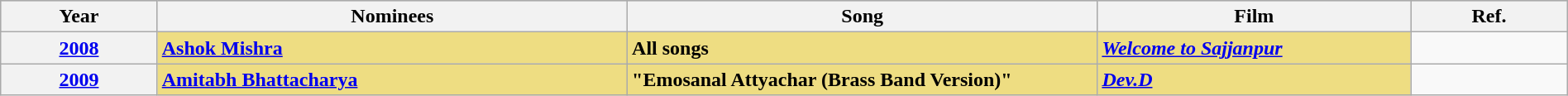<table class="wikitable" style="width:100%">
<tr bgcolor="#bebebe">
<th style="width:10%">Year</th>
<th style="width:30%">Nominees</th>
<th style="width:30%">Song</th>
<th style="width:20%">Film</th>
<th style="width:10%">Ref.</th>
</tr>
<tr>
<th scope="row" style="text-align:center"><strong><a href='#'>2008<br></a></strong></th>
<td style="background:#EEDD82"><strong><a href='#'>Ashok Mishra</a></strong></td>
<td style="background:#EEDD82"><strong>All songs</strong></td>
<td style="background:#EEDD82"><strong><em><a href='#'>Welcome to Sajjanpur</a></em></strong></td>
<td style="text-align:center"></td>
</tr>
<tr>
<th scope="row" style="text-align:center"><strong><a href='#'>2009<br></a></strong></th>
<td style="background:#EEDD82"><strong><a href='#'>Amitabh Bhattacharya</a></strong></td>
<td style="background:#EEDD82"><strong>"Emosanal Attyachar (Brass Band Version)"</strong></td>
<td style="background:#EEDD82"><strong><em><a href='#'>Dev.D</a></em></strong></td>
<td style="text-align:center"></td>
</tr>
</table>
